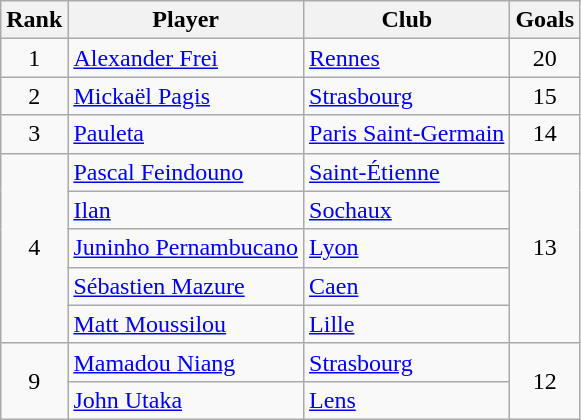<table class="wikitable" style="text-align: center;">
<tr>
<th scope="col">Rank</th>
<th scope="col">Player</th>
<th scope="col">Club</th>
<th scope="col">Goals</th>
</tr>
<tr>
<td>1</td>
<td style="text-align: left;"> <a href='#'>Alexander Frei</a></td>
<td style="text-align: left;"><a href='#'>Rennes</a></td>
<td>20</td>
</tr>
<tr>
<td>2</td>
<td style="text-align: left;"> <a href='#'>Mickaël Pagis</a></td>
<td style="text-align: left;"><a href='#'>Strasbourg</a></td>
<td>15</td>
</tr>
<tr>
<td>3</td>
<td style="text-align: left;"> <a href='#'>Pauleta</a></td>
<td style="text-align: left;"><a href='#'>Paris Saint-Germain</a></td>
<td>14</td>
</tr>
<tr>
<td rowspan="5">4</td>
<td style="text-align: left;"> <a href='#'>Pascal Feindouno</a></td>
<td style="text-align: left;"><a href='#'>Saint-Étienne</a></td>
<td rowspan="5">13</td>
</tr>
<tr>
<td style="text-align: left;"> <a href='#'>Ilan</a></td>
<td style="text-align: left;"><a href='#'>Sochaux</a></td>
</tr>
<tr>
<td style="text-align: left;"> <a href='#'>Juninho Pernambucano</a></td>
<td style="text-align: left;"><a href='#'>Lyon</a></td>
</tr>
<tr>
<td style="text-align: left;"> <a href='#'>Sébastien Mazure</a></td>
<td style="text-align: left;"><a href='#'>Caen</a></td>
</tr>
<tr>
<td style="text-align: left;"> <a href='#'>Matt Moussilou</a></td>
<td style="text-align: left;"><a href='#'>Lille</a></td>
</tr>
<tr>
<td rowspan="2">9</td>
<td style="text-align: left;"> <a href='#'>Mamadou Niang</a></td>
<td style="text-align: left;"><a href='#'>Strasbourg</a></td>
<td rowspan="2">12</td>
</tr>
<tr>
<td style="text-align: left;"> <a href='#'>John Utaka</a></td>
<td style="text-align: left;"><a href='#'>Lens</a></td>
</tr>
</table>
